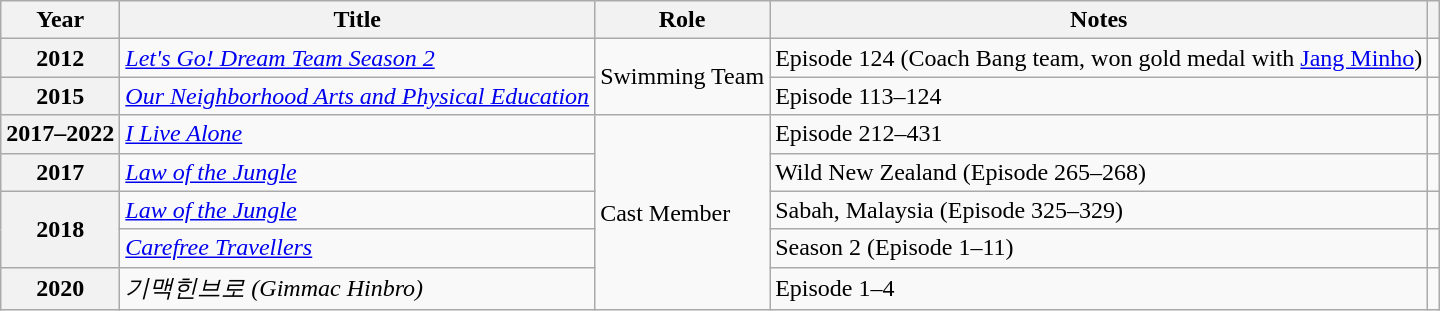<table class="wikitable sortable plainrowheaders">
<tr>
<th scope="col">Year</th>
<th scope="col">Title</th>
<th scope="col">Role</th>
<th scope="col">Notes</th>
<th scope="col" class="unsortable"></th>
</tr>
<tr>
<th scope="row">2012</th>
<td><em><a href='#'>Let's Go! Dream Team Season 2</a></em></td>
<td rowspan=2>Swimming Team</td>
<td>Episode 124 (Coach Bang team, won gold medal with <a href='#'>Jang Minho</a>)</td>
<td></td>
</tr>
<tr>
<th scope="row">2015</th>
<td><em><a href='#'>Our Neighborhood Arts and Physical Education</a></em></td>
<td>Episode 113–124</td>
<td></td>
</tr>
<tr>
<th scope="row">2017–2022</th>
<td><em><a href='#'>I Live Alone</a></em></td>
<td rowspan=5>Cast Member</td>
<td>Episode 212–431</td>
<td></td>
</tr>
<tr>
<th scope="row">2017</th>
<td><em><a href='#'>Law of the Jungle</a></em></td>
<td>Wild New Zealand (Episode 265–268)</td>
<td></td>
</tr>
<tr>
<th rowspan="2" scope="row">2018</th>
<td><em><a href='#'>Law of the Jungle</a></em></td>
<td>Sabah, Malaysia (Episode 325–329)</td>
<td></td>
</tr>
<tr>
<td><em><a href='#'>Carefree Travellers</a></em></td>
<td>Season 2 (Episode 1–11)</td>
<td></td>
</tr>
<tr>
<th scope="row">2020</th>
<td><em>기맥힌브로 (Gimmac Hinbro)</em></td>
<td>Episode 1–4</td>
<td></td>
</tr>
</table>
